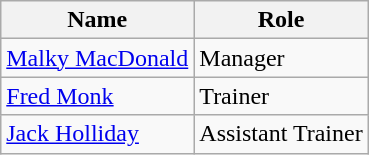<table class="wikitable">
<tr>
<th>Name</th>
<th>Role</th>
</tr>
<tr>
<td> <a href='#'>Malky MacDonald</a></td>
<td>Manager</td>
</tr>
<tr>
<td> <a href='#'>Fred Monk</a></td>
<td>Trainer</td>
</tr>
<tr>
<td> <a href='#'>Jack Holliday</a></td>
<td>Assistant Trainer</td>
</tr>
</table>
